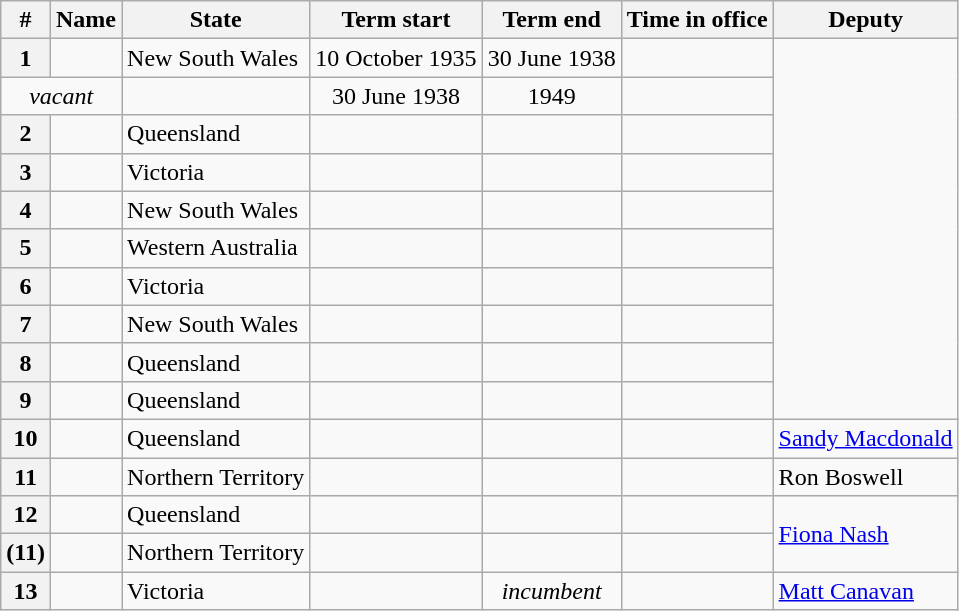<table class=wikitable>
<tr>
<th>#</th>
<th>Name</th>
<th>State</th>
<th>Term start</th>
<th>Term end</th>
<th>Time in office</th>
<th>Deputy</th>
</tr>
<tr>
<th align=center>1</th>
<td></td>
<td>New South Wales</td>
<td align="center">10 October 1935</td>
<td align=center>30 June 1938</td>
<td align=center></td>
<td rowspan=10></td>
</tr>
<tr>
<td colspan="2" style="text-align:center;"><em>vacant</em></td>
<td></td>
<td align="center">30 June 1938</td>
<td align=center>1949</td>
<td></td>
</tr>
<tr>
<th align=center>2</th>
<td></td>
<td>Queensland</td>
<td align="center"></td>
<td align=center></td>
<td align=right></td>
</tr>
<tr>
<th align=center>3</th>
<td></td>
<td>Victoria</td>
<td align="center"></td>
<td align=center></td>
<td align=right></td>
</tr>
<tr>
<th align=center>4</th>
<td></td>
<td>New South Wales</td>
<td align="center"></td>
<td align=center></td>
<td align=right></td>
</tr>
<tr>
<th align=center>5</th>
<td></td>
<td>Western Australia</td>
<td align="center"></td>
<td align=center></td>
<td align=right></td>
</tr>
<tr>
<th align=center>6</th>
<td></td>
<td>Victoria</td>
<td align="center"></td>
<td align=center></td>
<td align=right></td>
</tr>
<tr>
<th align=center>7</th>
<td></td>
<td>New South Wales</td>
<td align="center"></td>
<td align=center></td>
<td align=right></td>
</tr>
<tr>
<th align=center>8</th>
<td></td>
<td>Queensland</td>
<td align="center"></td>
<td align=center></td>
<td align=center></td>
</tr>
<tr>
<th align=center>9</th>
<td></td>
<td>Queensland</td>
<td align="center"></td>
<td align=center></td>
<td align=center></td>
</tr>
<tr>
<th align=center>10</th>
<td></td>
<td>Queensland</td>
<td align="center"></td>
<td align=center></td>
<td align=center></td>
<td><a href='#'>Sandy Macdonald</a></td>
</tr>
<tr>
<th align=center>11</th>
<td></td>
<td>Northern Territory</td>
<td align="center"></td>
<td align=center></td>
<td align=center></td>
<td>Ron Boswell</td>
</tr>
<tr>
<th align=center>12</th>
<td></td>
<td>Queensland</td>
<td align="center"></td>
<td align=center></td>
<td align=center></td>
<td rowspan=2><a href='#'>Fiona Nash</a></td>
</tr>
<tr>
<th align=center>(11)</th>
<td></td>
<td>Northern Territory</td>
<td align="center"></td>
<td align=center></td>
<td align=center></td>
</tr>
<tr>
<th align=center>13</th>
<td></td>
<td>Victoria</td>
<td align="center"></td>
<td align=center><em>incumbent</em></td>
<td align=center></td>
<td><a href='#'>Matt Canavan</a></td>
</tr>
</table>
